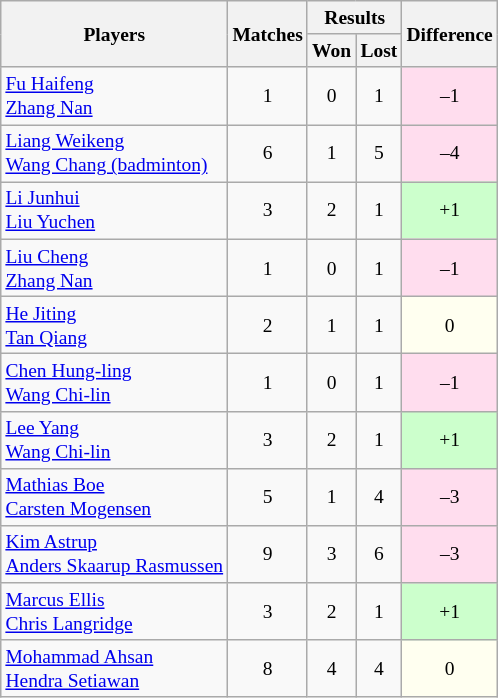<table class=wikitable style="text-align:center; font-size:small">
<tr>
<th rowspan="2">Players</th>
<th rowspan="2">Matches</th>
<th colspan="2">Results</th>
<th rowspan="2">Difference</th>
</tr>
<tr>
<th>Won</th>
<th>Lost</th>
</tr>
<tr>
<td align="left"> <a href='#'>Fu Haifeng</a><br>  <a href='#'>Zhang Nan</a></td>
<td>1</td>
<td>0</td>
<td>1</td>
<td bgcolor="#ffddee">–1</td>
</tr>
<tr>
<td align="left"> <a href='#'>Liang Weikeng</a><br>  <a href='#'>Wang Chang (badminton)</a></td>
<td>6</td>
<td>1</td>
<td>5</td>
<td bgcolor="#ffddee">–4</td>
</tr>
<tr>
<td align="left"> <a href='#'>Li Junhui</a><br>  <a href='#'>Liu Yuchen</a></td>
<td>3</td>
<td>2</td>
<td>1</td>
<td bgcolor="#ccffcc">+1</td>
</tr>
<tr>
<td align="left"> <a href='#'>Liu Cheng</a><br>  <a href='#'>Zhang Nan</a></td>
<td>1</td>
<td>0</td>
<td>1</td>
<td bgcolor="#ffddee">–1</td>
</tr>
<tr>
<td align="left"> <a href='#'>He Jiting</a><br>  <a href='#'>Tan Qiang</a></td>
<td>2</td>
<td>1</td>
<td>1</td>
<td bgcolor="#fffff0">0</td>
</tr>
<tr>
<td align="left"> <a href='#'>Chen Hung-ling</a><br>  <a href='#'>Wang Chi-lin</a></td>
<td>1</td>
<td>0</td>
<td>1</td>
<td bgcolor="#ffddee">–1</td>
</tr>
<tr>
<td align="left"> <a href='#'>Lee Yang</a><br>  <a href='#'>Wang Chi-lin</a></td>
<td>3</td>
<td>2</td>
<td>1</td>
<td bgcolor="#ccffcc">+1</td>
</tr>
<tr>
<td align="left"> <a href='#'>Mathias Boe</a><br>  <a href='#'>Carsten Mogensen</a></td>
<td>5</td>
<td>1</td>
<td>4</td>
<td bgcolor="#ffddee">–3</td>
</tr>
<tr>
<td align="left"> <a href='#'>Kim Astrup</a><br>  <a href='#'>Anders Skaarup Rasmussen</a></td>
<td>9</td>
<td>3</td>
<td>6</td>
<td bgcolor="#ffddee">–3</td>
</tr>
<tr>
<td align="left"> <a href='#'>Marcus Ellis</a><br>  <a href='#'>Chris Langridge</a></td>
<td>3</td>
<td>2</td>
<td>1</td>
<td bgcolor="#ccffcc">+1</td>
</tr>
<tr>
<td align="left"> <a href='#'>Mohammad Ahsan</a><br>  <a href='#'>Hendra Setiawan</a></td>
<td>8</td>
<td>4</td>
<td>4</td>
<td bgcolor="#fffff0">0</td>
</tr>
</table>
